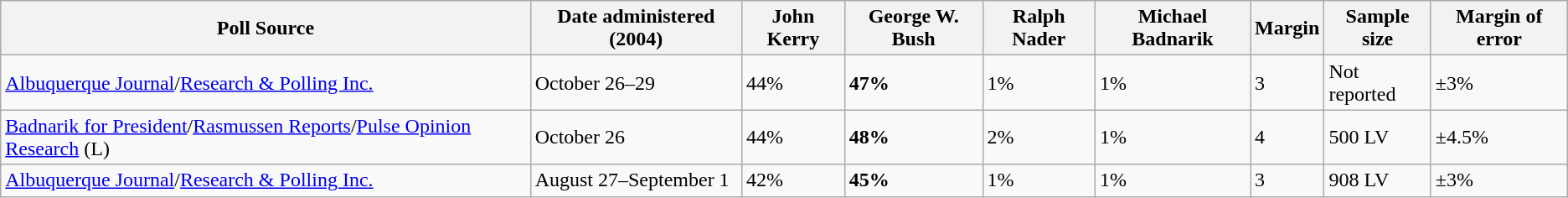<table class="wikitable">
<tr>
<th>Poll Source</th>
<th>Date administered (2004)</th>
<th>John Kerry</th>
<th>George W. Bush</th>
<th>Ralph Nader</th>
<th>Michael Badnarik</th>
<th>Margin</th>
<th>Sample size</th>
<th>Margin of error</th>
</tr>
<tr>
<td><a href='#'>Albuquerque Journal</a>/<a href='#'>Research & Polling Inc.</a></td>
<td>October 26–29</td>
<td>44%</td>
<td><strong>47%</strong></td>
<td>1%</td>
<td>1%</td>
<td>3</td>
<td>Not reported</td>
<td>±3%</td>
</tr>
<tr>
<td><a href='#'>Badnarik for President</a>/<a href='#'>Rasmussen Reports</a>/<a href='#'>Pulse Opinion Research</a> (L)</td>
<td>October 26</td>
<td>44%</td>
<td><strong>48%</strong></td>
<td>2%</td>
<td>1%</td>
<td>4</td>
<td>500 LV</td>
<td>±4.5%</td>
</tr>
<tr>
<td><a href='#'>Albuquerque Journal</a>/<a href='#'>Research & Polling Inc.</a></td>
<td>August 27–September 1</td>
<td>42%</td>
<td><strong>45%</strong></td>
<td>1%</td>
<td>1%</td>
<td>3</td>
<td>908 LV</td>
<td>±3%</td>
</tr>
</table>
